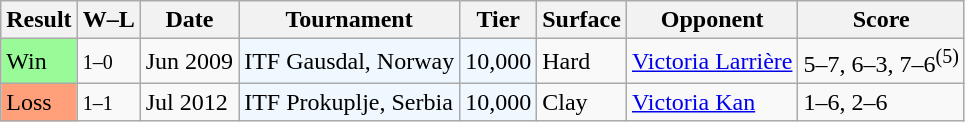<table class="sortable wikitable">
<tr>
<th>Result</th>
<th class="unsortable">W–L</th>
<th>Date</th>
<th>Tournament</th>
<th>Tier</th>
<th>Surface</th>
<th>Opponent</th>
<th class="unsortable">Score</th>
</tr>
<tr>
<td bgcolor="98FB98">Win</td>
<td><small>1–0</small></td>
<td>Jun 2009</td>
<td style="background:#f0f8ff;">ITF Gausdal, Norway</td>
<td style="background:#f0f8ff;">10,000</td>
<td>Hard</td>
<td> <a href='#'>Victoria Larrière</a></td>
<td>5–7, 6–3, 7–6<sup>(5)</sup></td>
</tr>
<tr>
<td style="background:#ffa07a;">Loss</td>
<td><small>1–1</small></td>
<td>Jul 2012</td>
<td style="background:#f0f8ff;">ITF Prokuplje, Serbia</td>
<td style="background:#f0f8ff;">10,000</td>
<td>Clay</td>
<td> <a href='#'>Victoria Kan</a></td>
<td>1–6, 2–6</td>
</tr>
</table>
